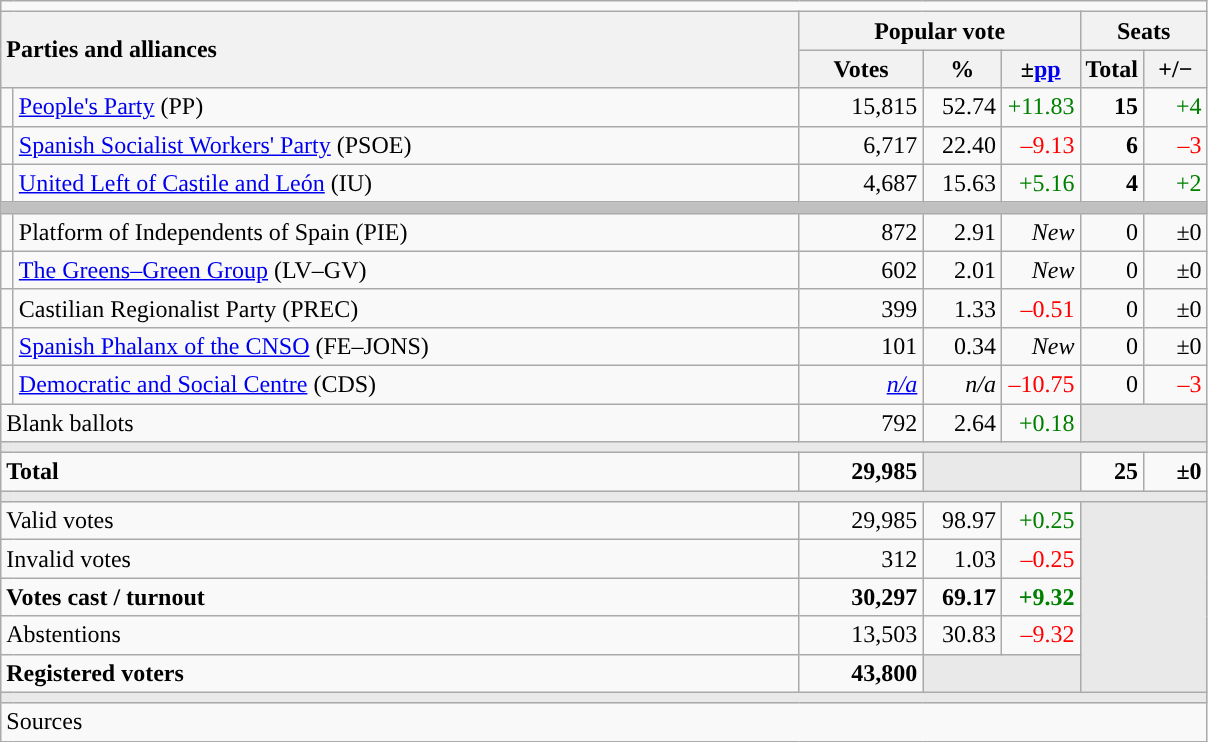<table class="wikitable" style="text-align:right;">
<tr>
<td colspan="7"></td>
</tr>
<tr>
<th style="text-align:left;" rowspan="2" colspan="2" width="525">Parties and alliances</th>
<th colspan="3">Popular vote</th>
<th colspan="2">Seats</th>
</tr>
<tr>
<th width="75">Votes</th>
<th width="45">%</th>
<th width="45">±<a href='#'>pp</a></th>
<th width="35">Total</th>
<th width="35">+/−</th>
</tr>
<tr>
<td width="1" style="color:inherit;background:"></td>
<td align="left"><a href='#'>People's Party</a> (PP)</td>
<td>15,815</td>
<td>52.74</td>
<td style="color:green;">+11.83</td>
<td><strong>15</strong></td>
<td style="color:green;">+4</td>
</tr>
<tr>
<td style="color:inherit;background:"></td>
<td align="left"><a href='#'>Spanish Socialist Workers' Party</a> (PSOE)</td>
<td>6,717</td>
<td>22.40</td>
<td style="color:red;">–9.13</td>
<td><strong>6</strong></td>
<td style="color:red;">–3</td>
</tr>
<tr>
<td style="color:inherit;background:"></td>
<td align="left"><a href='#'>United Left of Castile and León</a> (IU)</td>
<td>4,687</td>
<td>15.63</td>
<td style="color:green;">+5.16</td>
<td><strong>4</strong></td>
<td style="color:green;">+2</td>
</tr>
<tr>
<td colspan="7" bgcolor="#C0C0C0"></td>
</tr>
<tr>
<td style="color:inherit;background:"></td>
<td align="left">Platform of Independents of Spain (PIE)</td>
<td>872</td>
<td>2.91</td>
<td><em>New</em></td>
<td>0</td>
<td>±0</td>
</tr>
<tr>
<td style="color:inherit;background:"></td>
<td align="left"><a href='#'>The Greens–Green Group</a> (LV–GV)</td>
<td>602</td>
<td>2.01</td>
<td><em>New</em></td>
<td>0</td>
<td>±0</td>
</tr>
<tr>
<td style="color:inherit;background:"></td>
<td align="left">Castilian Regionalist Party (PREC)</td>
<td>399</td>
<td>1.33</td>
<td style="color:red;">–0.51</td>
<td>0</td>
<td>±0</td>
</tr>
<tr>
<td style="color:inherit;background:"></td>
<td align="left"><a href='#'>Spanish Phalanx of the CNSO</a> (FE–JONS)</td>
<td>101</td>
<td>0.34</td>
<td><em>New</em></td>
<td>0</td>
<td>±0</td>
</tr>
<tr>
<td style="color:inherit;background:"></td>
<td align="left"><a href='#'>Democratic and Social Centre</a> (CDS)</td>
<td><em><a href='#'>n/a</a></em></td>
<td><em>n/a</em></td>
<td style="color:red;">–10.75</td>
<td>0</td>
<td style="color:red;">–3</td>
</tr>
<tr>
<td align="left" colspan="2">Blank ballots</td>
<td>792</td>
<td>2.64</td>
<td style="color:green;">+0.18</td>
<td bgcolor="#E9E9E9" colspan="2"></td>
</tr>
<tr>
<td colspan="7" bgcolor="#E9E9E9"></td>
</tr>
<tr style="font-weight:bold;">
<td align="left" colspan="2">Total</td>
<td>29,985</td>
<td bgcolor="#E9E9E9" colspan="2"></td>
<td>25</td>
<td>±0</td>
</tr>
<tr>
<td colspan="7" bgcolor="#E9E9E9"></td>
</tr>
<tr>
<td align="left" colspan="2">Valid votes</td>
<td>29,985</td>
<td>98.97</td>
<td style="color:green;">+0.25</td>
<td bgcolor="#E9E9E9" colspan="2" rowspan="5"></td>
</tr>
<tr>
<td align="left" colspan="2">Invalid votes</td>
<td>312</td>
<td>1.03</td>
<td style="color:red;">–0.25</td>
</tr>
<tr style="font-weight:bold;">
<td align="left" colspan="2">Votes cast / turnout</td>
<td>30,297</td>
<td>69.17</td>
<td style="color:green;">+9.32</td>
</tr>
<tr>
<td align="left" colspan="2">Abstentions</td>
<td>13,503</td>
<td>30.83</td>
<td style="color:red;">–9.32</td>
</tr>
<tr style="font-weight:bold;">
<td align="left" colspan="2">Registered voters</td>
<td>43,800</td>
<td bgcolor="#E9E9E9" colspan="2"></td>
</tr>
<tr>
<td colspan="7" bgcolor="#E9E9E9"></td>
</tr>
<tr>
<td align="left" colspan="7">Sources</td>
</tr>
</table>
